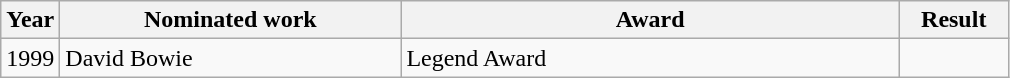<table class="wikitable">
<tr>
<th>Year</th>
<th style="width:220px;">Nominated work</th>
<th style="width:325px;">Award</th>
<th width="65">Result</th>
</tr>
<tr>
<td>1999</td>
<td>David Bowie</td>
<td>Legend Award</td>
<td></td>
</tr>
</table>
